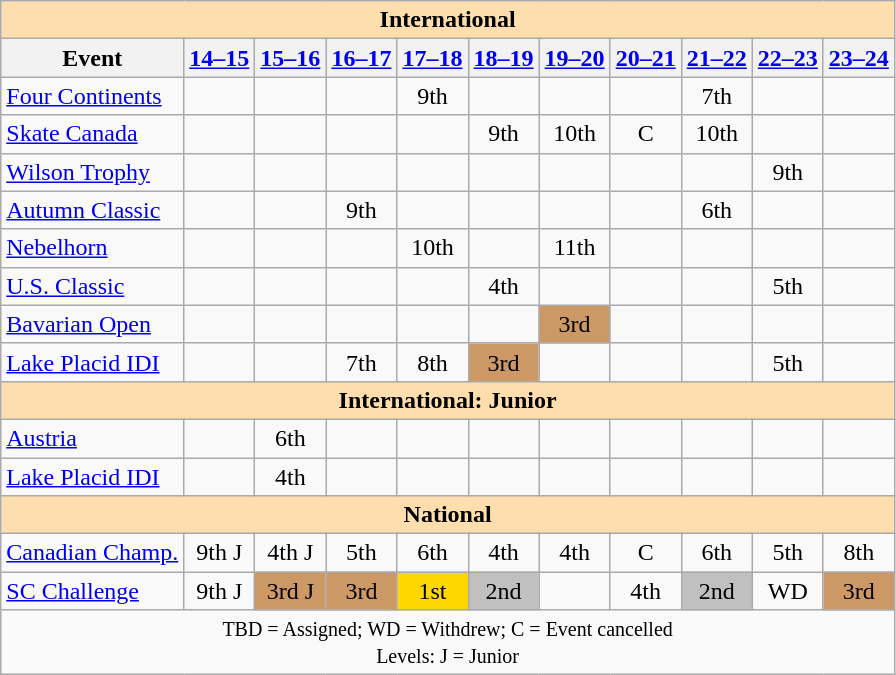<table class="wikitable" style="text-align:center">
<tr>
<th style="background-color: #ffdead; " colspan=11 align=center>International</th>
</tr>
<tr>
<th>Event</th>
<th><a href='#'>14–15</a></th>
<th><a href='#'>15–16</a></th>
<th><a href='#'>16–17</a></th>
<th><a href='#'>17–18</a></th>
<th><a href='#'>18–19</a></th>
<th><a href='#'>19–20</a></th>
<th><a href='#'>20–21</a></th>
<th><a href='#'>21–22</a></th>
<th><a href='#'>22–23</a></th>
<th><a href='#'>23–24</a></th>
</tr>
<tr>
<td align=left><a href='#'>Four Continents</a></td>
<td></td>
<td></td>
<td></td>
<td>9th</td>
<td></td>
<td></td>
<td></td>
<td>7th</td>
<td></td>
<td></td>
</tr>
<tr>
<td align=left> <a href='#'>Skate Canada</a></td>
<td></td>
<td></td>
<td></td>
<td></td>
<td>9th</td>
<td>10th</td>
<td>C</td>
<td>10th</td>
<td></td>
<td></td>
</tr>
<tr>
<td align=left> <a href='#'>Wilson Trophy</a></td>
<td></td>
<td></td>
<td></td>
<td></td>
<td></td>
<td></td>
<td></td>
<td></td>
<td>9th</td>
<td></td>
</tr>
<tr>
<td align=left> <a href='#'>Autumn Classic</a></td>
<td></td>
<td></td>
<td>9th</td>
<td></td>
<td></td>
<td></td>
<td></td>
<td>6th</td>
<td></td>
<td></td>
</tr>
<tr>
<td align=left> <a href='#'>Nebelhorn</a></td>
<td></td>
<td></td>
<td></td>
<td>10th</td>
<td></td>
<td>11th</td>
<td></td>
<td></td>
<td></td>
<td></td>
</tr>
<tr>
<td align=left> <a href='#'>U.S. Classic</a></td>
<td></td>
<td></td>
<td></td>
<td></td>
<td>4th</td>
<td></td>
<td></td>
<td></td>
<td>5th</td>
<td></td>
</tr>
<tr>
<td align=left><a href='#'>Bavarian Open</a></td>
<td></td>
<td></td>
<td></td>
<td></td>
<td></td>
<td bgcolor=cc9966>3rd</td>
<td></td>
<td></td>
<td></td>
<td></td>
</tr>
<tr>
<td align=left><a href='#'>Lake Placid IDI</a></td>
<td></td>
<td></td>
<td>7th</td>
<td>8th</td>
<td bgcolor=cc9966>3rd</td>
<td></td>
<td></td>
<td></td>
<td>5th</td>
<td></td>
</tr>
<tr>
<th style="background-color: #ffdead; " colspan=11 align=center>International: Junior</th>
</tr>
<tr>
<td align=left> <a href='#'>Austria</a></td>
<td></td>
<td>6th</td>
<td></td>
<td></td>
<td></td>
<td></td>
<td></td>
<td></td>
<td></td>
<td></td>
</tr>
<tr>
<td align=left><a href='#'>Lake Placid IDI</a></td>
<td></td>
<td>4th</td>
<td></td>
<td></td>
<td></td>
<td></td>
<td></td>
<td></td>
<td></td>
<td></td>
</tr>
<tr>
<th style="background-color: #ffdead; " colspan=11 align=center>National</th>
</tr>
<tr>
<td align=left><a href='#'>Canadian Champ.</a></td>
<td>9th J</td>
<td>4th J</td>
<td>5th</td>
<td>6th</td>
<td>4th</td>
<td>4th</td>
<td>C</td>
<td>6th</td>
<td>5th</td>
<td>8th</td>
</tr>
<tr>
<td align=left><a href='#'>SC Challenge</a></td>
<td>9th J</td>
<td bgcolor=cc9966>3rd J</td>
<td bgcolor=cc9966>3rd</td>
<td bgcolor=gold>1st</td>
<td bgcolor=silver>2nd</td>
<td></td>
<td>4th</td>
<td bgcolor=silver>2nd</td>
<td>WD</td>
<td bgcolor=cc9966>3rd</td>
</tr>
<tr>
<td colspan=11 align=center><small> TBD = Assigned; WD = Withdrew; C = Event cancelled <br> Levels: J = Junior </small></td>
</tr>
</table>
